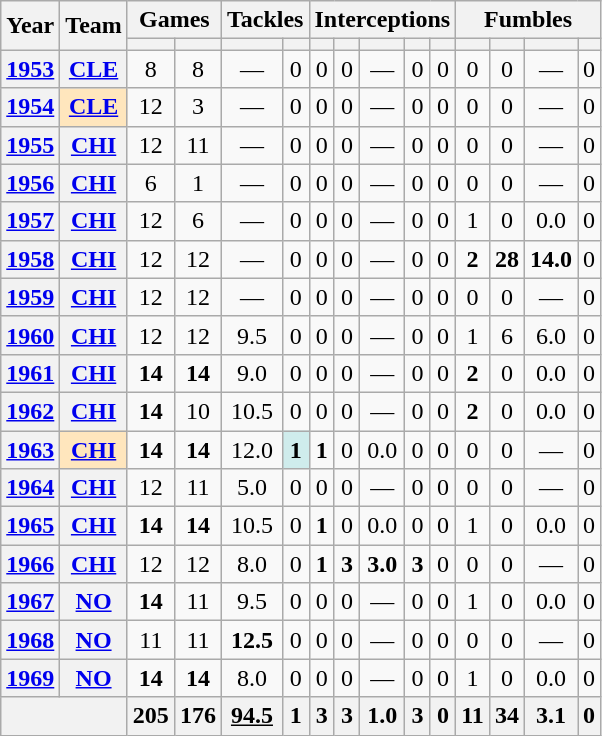<table class="wikitable" style="text-align:center;">
<tr>
<th rowspan="2">Year</th>
<th rowspan="2">Team</th>
<th colspan="2">Games</th>
<th colspan="2">Tackles</th>
<th colspan="5">Interceptions</th>
<th colspan="4">Fumbles</th>
</tr>
<tr>
<th></th>
<th></th>
<th></th>
<th></th>
<th></th>
<th></th>
<th></th>
<th></th>
<th></th>
<th></th>
<th></th>
<th></th>
<th></th>
</tr>
<tr>
<th><a href='#'>1953</a></th>
<th><a href='#'>CLE</a></th>
<td>8</td>
<td>8</td>
<td>—</td>
<td>0</td>
<td>0</td>
<td>0</td>
<td>—</td>
<td>0</td>
<td>0</td>
<td>0</td>
<td>0</td>
<td>—</td>
<td>0</td>
</tr>
<tr>
<th><a href='#'>1954</a></th>
<th style="background:#ffe6bd;"><a href='#'>CLE</a></th>
<td>12</td>
<td>3</td>
<td>—</td>
<td>0</td>
<td>0</td>
<td>0</td>
<td>—</td>
<td>0</td>
<td>0</td>
<td>0</td>
<td>0</td>
<td>—</td>
<td>0</td>
</tr>
<tr>
<th><a href='#'>1955</a></th>
<th><a href='#'>CHI</a></th>
<td>12</td>
<td>11</td>
<td>—</td>
<td>0</td>
<td>0</td>
<td>0</td>
<td>—</td>
<td>0</td>
<td>0</td>
<td>0</td>
<td>0</td>
<td>—</td>
<td>0</td>
</tr>
<tr>
<th><a href='#'>1956</a></th>
<th><a href='#'>CHI</a></th>
<td>6</td>
<td>1</td>
<td>—</td>
<td>0</td>
<td>0</td>
<td>0</td>
<td>—</td>
<td>0</td>
<td>0</td>
<td>0</td>
<td>0</td>
<td>—</td>
<td>0</td>
</tr>
<tr>
<th><a href='#'>1957</a></th>
<th><a href='#'>CHI</a></th>
<td>12</td>
<td>6</td>
<td>—</td>
<td>0</td>
<td>0</td>
<td>0</td>
<td>—</td>
<td>0</td>
<td>0</td>
<td>1</td>
<td>0</td>
<td>0.0</td>
<td>0</td>
</tr>
<tr>
<th><a href='#'>1958</a></th>
<th><a href='#'>CHI</a></th>
<td>12</td>
<td>12</td>
<td>—</td>
<td>0</td>
<td>0</td>
<td>0</td>
<td>—</td>
<td>0</td>
<td>0</td>
<td><strong>2</strong></td>
<td><strong>28</strong></td>
<td><strong>14.0</strong></td>
<td>0</td>
</tr>
<tr>
<th><a href='#'>1959</a></th>
<th><a href='#'>CHI</a></th>
<td>12</td>
<td>12</td>
<td>—</td>
<td>0</td>
<td>0</td>
<td>0</td>
<td>—</td>
<td>0</td>
<td>0</td>
<td>0</td>
<td>0</td>
<td>—</td>
<td>0</td>
</tr>
<tr>
<th><a href='#'>1960</a></th>
<th><a href='#'>CHI</a></th>
<td>12</td>
<td>12</td>
<td>9.5</td>
<td>0</td>
<td>0</td>
<td>0</td>
<td>—</td>
<td>0</td>
<td>0</td>
<td>1</td>
<td>6</td>
<td>6.0</td>
<td>0</td>
</tr>
<tr>
<th><a href='#'>1961</a></th>
<th><a href='#'>CHI</a></th>
<td><strong>14</strong></td>
<td><strong>14</strong></td>
<td>9.0</td>
<td>0</td>
<td>0</td>
<td>0</td>
<td>—</td>
<td>0</td>
<td>0</td>
<td><strong>2</strong></td>
<td>0</td>
<td>0.0</td>
<td>0</td>
</tr>
<tr>
<th><a href='#'>1962</a></th>
<th><a href='#'>CHI</a></th>
<td><strong>14</strong></td>
<td>10</td>
<td>10.5</td>
<td>0</td>
<td>0</td>
<td>0</td>
<td>—</td>
<td>0</td>
<td>0</td>
<td><strong>2</strong></td>
<td>0</td>
<td>0.0</td>
<td>0</td>
</tr>
<tr>
<th><a href='#'>1963</a></th>
<th style="background:#ffe6bd;"><a href='#'>CHI</a></th>
<td><strong>14</strong></td>
<td><strong>14</strong></td>
<td>12.0</td>
<td style="background:#cfecec;"><strong>1</strong></td>
<td><strong>1</strong></td>
<td>0</td>
<td>0.0</td>
<td>0</td>
<td>0</td>
<td>0</td>
<td>0</td>
<td>—</td>
<td>0</td>
</tr>
<tr>
<th><a href='#'>1964</a></th>
<th><a href='#'>CHI</a></th>
<td>12</td>
<td>11</td>
<td>5.0</td>
<td>0</td>
<td>0</td>
<td>0</td>
<td>—</td>
<td>0</td>
<td>0</td>
<td>0</td>
<td>0</td>
<td>—</td>
<td>0</td>
</tr>
<tr>
<th><a href='#'>1965</a></th>
<th><a href='#'>CHI</a></th>
<td><strong>14</strong></td>
<td><strong>14</strong></td>
<td>10.5</td>
<td>0</td>
<td><strong>1</strong></td>
<td>0</td>
<td>0.0</td>
<td>0</td>
<td>0</td>
<td>1</td>
<td>0</td>
<td>0.0</td>
<td>0</td>
</tr>
<tr>
<th><a href='#'>1966</a></th>
<th><a href='#'>CHI</a></th>
<td>12</td>
<td>12</td>
<td>8.0</td>
<td>0</td>
<td><strong>1</strong></td>
<td><strong>3</strong></td>
<td><strong>3.0</strong></td>
<td><strong>3</strong></td>
<td>0</td>
<td>0</td>
<td>0</td>
<td>—</td>
<td>0</td>
</tr>
<tr>
<th><a href='#'>1967</a></th>
<th><a href='#'>NO</a></th>
<td><strong>14</strong></td>
<td>11</td>
<td>9.5</td>
<td>0</td>
<td>0</td>
<td>0</td>
<td>—</td>
<td>0</td>
<td>0</td>
<td>1</td>
<td>0</td>
<td>0.0</td>
<td>0</td>
</tr>
<tr>
<th><a href='#'>1968</a></th>
<th><a href='#'>NO</a></th>
<td>11</td>
<td>11</td>
<td><strong>12.5</strong></td>
<td>0</td>
<td>0</td>
<td>0</td>
<td>—</td>
<td>0</td>
<td>0</td>
<td>0</td>
<td>0</td>
<td>—</td>
<td>0</td>
</tr>
<tr>
<th><a href='#'>1969</a></th>
<th><a href='#'>NO</a></th>
<td><strong>14</strong></td>
<td><strong>14</strong></td>
<td>8.0</td>
<td>0</td>
<td>0</td>
<td>0</td>
<td>—</td>
<td>0</td>
<td>0</td>
<td>1</td>
<td>0</td>
<td>0.0</td>
<td>0</td>
</tr>
<tr>
<th colspan="2"></th>
<th>205</th>
<th>176</th>
<th><u>94.5</u></th>
<th>1</th>
<th>3</th>
<th>3</th>
<th>1.0</th>
<th>3</th>
<th>0</th>
<th>11</th>
<th>34</th>
<th>3.1</th>
<th>0</th>
</tr>
</table>
